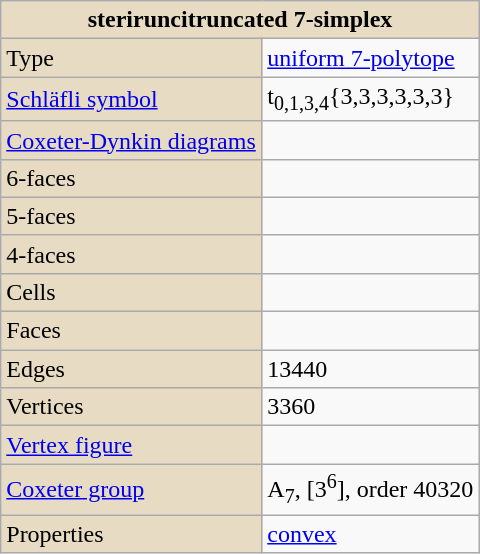<table class="wikitable" align="right" style="margin-left:10px" width="320">
<tr>
<th style="background:#e7dcc3;" colspan="2">steriruncitruncated 7-simplex</th>
</tr>
<tr>
<td style="background:#e7dcc3;">Type</td>
<td><a href='#'>uniform 7-polytope</a></td>
</tr>
<tr>
<td style="background:#e7dcc3;"><a href='#'>Schläfli symbol</a></td>
<td>t<sub>0,1,3,4</sub>{3,3,3,3,3,3}</td>
</tr>
<tr>
<td style="background:#e7dcc3;"><a href='#'>Coxeter-Dynkin diagrams</a></td>
<td></td>
</tr>
<tr>
<td style="background:#e7dcc3;">6-faces</td>
<td></td>
</tr>
<tr>
<td style="background:#e7dcc3;">5-faces</td>
<td></td>
</tr>
<tr>
<td style="background:#e7dcc3;">4-faces</td>
<td></td>
</tr>
<tr>
<td style="background:#e7dcc3;">Cells</td>
<td></td>
</tr>
<tr>
<td style="background:#e7dcc3;">Faces</td>
<td></td>
</tr>
<tr>
<td style="background:#e7dcc3;">Edges</td>
<td>13440</td>
</tr>
<tr>
<td style="background:#e7dcc3;">Vertices</td>
<td>3360</td>
</tr>
<tr>
<td style="background:#e7dcc3;"><a href='#'>Vertex figure</a></td>
<td></td>
</tr>
<tr>
<td style="background:#e7dcc3;"><a href='#'>Coxeter group</a></td>
<td>A<sub>7</sub>, [3<sup>6</sup>], order 40320</td>
</tr>
<tr>
<td style="background:#e7dcc3;">Properties</td>
<td><a href='#'>convex</a></td>
</tr>
</table>
